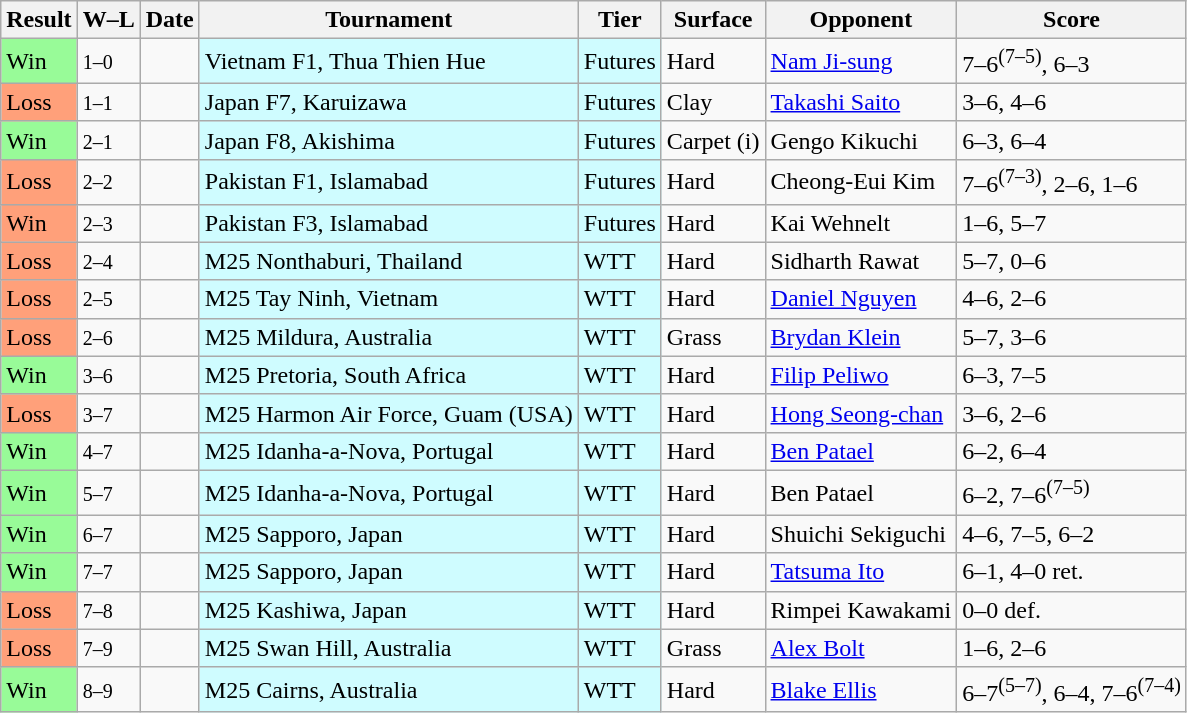<table class="sortable wikitable nowrap">
<tr>
<th>Result</th>
<th class="unsortable">W–L</th>
<th>Date</th>
<th>Tournament</th>
<th>Tier</th>
<th>Surface</th>
<th>Opponent</th>
<th class="unsortable">Score</th>
</tr>
<tr>
<td bgcolor=98FB98>Win</td>
<td><small>1–0</small></td>
<td></td>
<td style="background:#cffcff;">Vietnam F1, Thua Thien Hue</td>
<td style="background:#cffcff;">Futures</td>
<td>Hard</td>
<td> <a href='#'>Nam Ji-sung</a></td>
<td>7–6<sup>(7–5)</sup>, 6–3</td>
</tr>
<tr>
<td bgcolor=FFA07A>Loss</td>
<td><small>1–1</small></td>
<td></td>
<td style="background:#cffcff;">Japan F7, Karuizawa</td>
<td style="background:#cffcff;">Futures</td>
<td>Clay</td>
<td> <a href='#'>Takashi Saito</a></td>
<td>3–6, 4–6</td>
</tr>
<tr>
<td bgcolor=98FB98>Win</td>
<td><small>2–1</small></td>
<td></td>
<td style="background:#cffcff;">Japan F8, Akishima</td>
<td style="background:#cffcff;">Futures</td>
<td>Carpet (i)</td>
<td> Gengo Kikuchi</td>
<td>6–3, 6–4</td>
</tr>
<tr>
<td bgcolor=FFA07A>Loss</td>
<td><small>2–2</small></td>
<td></td>
<td style="background:#cffcff;">Pakistan F1, Islamabad</td>
<td style="background:#cffcff;">Futures</td>
<td>Hard</td>
<td> Cheong-Eui Kim</td>
<td>7–6<sup>(7–3)</sup>, 2–6, 1–6</td>
</tr>
<tr>
<td bgcolor=FFA07A>Win</td>
<td><small>2–3</small></td>
<td></td>
<td style="background:#cffcff;">Pakistan F3, Islamabad</td>
<td style="background:#cffcff;">Futures</td>
<td>Hard</td>
<td> Kai Wehnelt</td>
<td>1–6, 5–7</td>
</tr>
<tr>
<td bgcolor=FFA07A>Loss</td>
<td><small>2–4</small></td>
<td></td>
<td style="background:#cffcff;">M25 Nonthaburi, Thailand</td>
<td style="background:#cffcff;">WTT</td>
<td>Hard</td>
<td> Sidharth Rawat</td>
<td>5–7, 0–6</td>
</tr>
<tr>
<td bgcolor=FFA07A>Loss</td>
<td><small>2–5</small></td>
<td></td>
<td style="background:#cffcff;">M25 Tay Ninh, Vietnam</td>
<td style="background:#cffcff;">WTT</td>
<td>Hard</td>
<td> <a href='#'>Daniel Nguyen</a></td>
<td>4–6, 2–6</td>
</tr>
<tr>
<td bgcolor=FFA07A>Loss</td>
<td><small>2–6</small></td>
<td></td>
<td style="background:#cffcff;">M25 Mildura, Australia</td>
<td style="background:#cffcff;">WTT</td>
<td>Grass</td>
<td> <a href='#'>Brydan Klein</a></td>
<td>5–7, 3–6</td>
</tr>
<tr>
<td bgcolor=98FB98>Win</td>
<td><small>3–6</small></td>
<td></td>
<td style="background:#cffcff;">M25 Pretoria, South Africa</td>
<td style="background:#cffcff;">WTT</td>
<td>Hard</td>
<td> <a href='#'>Filip Peliwo</a></td>
<td>6–3, 7–5</td>
</tr>
<tr>
<td bgcolor=FFA07A>Loss</td>
<td><small>3–7</small></td>
<td></td>
<td style="background:#cffcff;">M25 Harmon Air Force, Guam (USA)</td>
<td style="background:#cffcff;">WTT</td>
<td>Hard</td>
<td> <a href='#'>Hong Seong-chan</a></td>
<td>3–6, 2–6</td>
</tr>
<tr>
<td bgcolor=98FB98>Win</td>
<td><small>4–7</small></td>
<td></td>
<td style="background:#cffcff;">M25 Idanha-a-Nova, Portugal</td>
<td style="background:#cffcff;">WTT</td>
<td>Hard</td>
<td> <a href='#'>Ben Patael</a></td>
<td>6–2, 6–4</td>
</tr>
<tr>
<td bgcolor=98FB98>Win</td>
<td><small>5–7</small></td>
<td></td>
<td style="background:#cffcff;">M25 Idanha-a-Nova, Portugal</td>
<td style="background:#cffcff;">WTT</td>
<td>Hard</td>
<td> Ben Patael</td>
<td>6–2, 7–6<sup>(7–5)</sup></td>
</tr>
<tr>
<td bgcolor=98FB98>Win</td>
<td><small>6–7</small></td>
<td></td>
<td style="background:#cffcff;">M25 Sapporo, Japan</td>
<td style="background:#cffcff;">WTT</td>
<td>Hard</td>
<td> Shuichi Sekiguchi</td>
<td>4–6, 7–5, 6–2</td>
</tr>
<tr>
<td bgcolor=98FB98>Win</td>
<td><small>7–7</small></td>
<td></td>
<td style="background:#cffcff;">M25 Sapporo, Japan</td>
<td style="background:#cffcff;">WTT</td>
<td>Hard</td>
<td> <a href='#'>Tatsuma Ito</a></td>
<td>6–1, 4–0 ret.</td>
</tr>
<tr>
<td bgcolor=FFA07A>Loss</td>
<td><small>7–8</small></td>
<td></td>
<td style="background:#cffcff;">M25 Kashiwa, Japan</td>
<td style="background:#cffcff;">WTT</td>
<td>Hard</td>
<td> Rimpei Kawakami</td>
<td>0–0 def.</td>
</tr>
<tr>
<td bgcolor=FFA07A>Loss</td>
<td><small>7–9</small></td>
<td></td>
<td style="background:#cffcff;">M25 Swan Hill, Australia</td>
<td style="background:#cffcff;">WTT</td>
<td>Grass</td>
<td> <a href='#'>Alex Bolt</a></td>
<td>1–6, 2–6</td>
</tr>
<tr>
<td bgcolor=98FB98>Win</td>
<td><small>8–9</small></td>
<td></td>
<td style="background:#cffcff;">M25 Cairns, Australia</td>
<td style="background:#cffcff;">WTT</td>
<td>Hard</td>
<td> <a href='#'>Blake Ellis</a></td>
<td>6–7<sup>(5–7)</sup>, 6–4, 7–6<sup>(7–4)</sup></td>
</tr>
</table>
